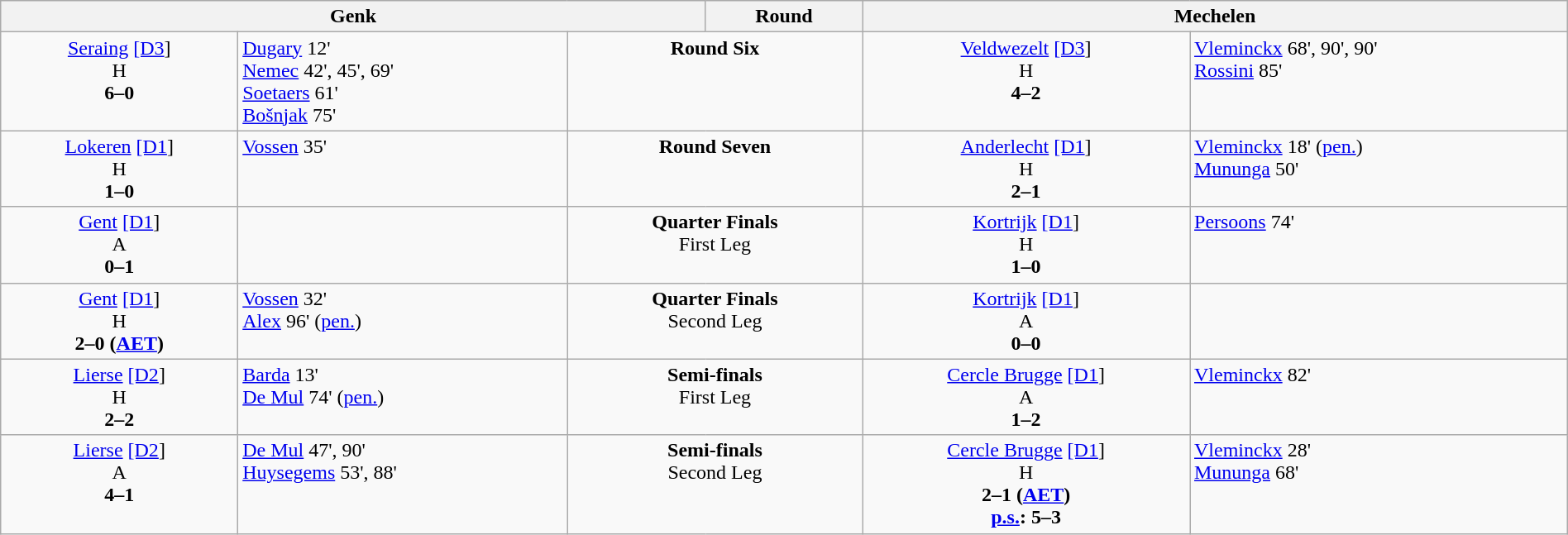<table width=100% border=0 class=wikitable>
<tr valign=top>
<th colspan=3 width=45%>Genk</th>
<th width=10%>Round</th>
<th colspan=3 width=45%>Mechelen</th>
</tr>
<tr valign=top align=center>
<td><a href='#'>Seraing</a> <a href='#'>[D3</a>]<br>H<br><strong>6–0</strong></td>
<td align=left><a href='#'>Dugary</a> 12' <br><a href='#'>Nemec</a> 42', 45', 69'<br><a href='#'>Soetaers</a> 61'<br><a href='#'>Bošnjak</a> 75'</td>
<td colspan=2><strong>Round Six</strong></td>
<td><a href='#'>Veldwezelt</a> <a href='#'>[D3</a>]<br>H<br><strong>4–2</strong></td>
<td align=left><a href='#'>Vleminckx</a> 68', 90', 90'<br><a href='#'>Rossini</a> 85'</td>
</tr>
<tr valign=top align=center>
<td><a href='#'>Lokeren</a> <a href='#'>[D1</a>]<br>H<br><strong>1–0</strong></td>
<td align=left><a href='#'>Vossen</a> 35'</td>
<td colspan=2><strong>Round Seven</strong></td>
<td><a href='#'>Anderlecht</a> <a href='#'>[D1</a>]<br>H<br><strong>2–1</strong></td>
<td align=left><a href='#'>Vleminckx</a> 18' (<a href='#'>pen.</a>)<br><a href='#'>Mununga</a> 50'</td>
</tr>
<tr valign=top align=center>
<td><a href='#'>Gent</a> <a href='#'>[D1</a>]<br>A<br><strong>0–1</strong></td>
<td></td>
<td colspan=2><strong>Quarter Finals</strong><br>First Leg</td>
<td><a href='#'>Kortrijk</a> <a href='#'>[D1</a>]<br>H<br><strong>1–0</strong></td>
<td align=left><a href='#'>Persoons</a> 74'</td>
</tr>
<tr valign=top align=center>
<td><a href='#'>Gent</a> <a href='#'>[D1</a>]<br>H<br><strong>2–0 (<a href='#'>AET</a>)</strong></td>
<td align=left><a href='#'>Vossen</a> 32' <br><a href='#'>Alex</a> 96' (<a href='#'>pen.</a>)</td>
<td colspan=2><strong>Quarter Finals</strong><br>Second Leg</td>
<td><a href='#'>Kortrijk</a> <a href='#'>[D1</a>]<br>A<br><strong>0–0</strong></td>
<td></td>
</tr>
<tr valign=top align=center>
<td><a href='#'>Lierse</a> <a href='#'>[D2</a>]<br>H<br><strong>2–2</strong></td>
<td align=left><a href='#'>Barda</a> 13'<br><a href='#'>De Mul</a> 74' (<a href='#'>pen.</a>)</td>
<td colspan=2><strong>Semi-finals</strong><br>First Leg</td>
<td><a href='#'>Cercle Brugge</a> <a href='#'>[D1</a>]<br>A<br><strong>1–2</strong></td>
<td align=left><a href='#'>Vleminckx</a> 82'</td>
</tr>
<tr valign=top align=center>
<td><a href='#'>Lierse</a> <a href='#'>[D2</a>]<br>A<br><strong>4–1</strong></td>
<td align=left><a href='#'>De Mul</a> 47', 90' <br><a href='#'>Huysegems</a> 53', 88'</td>
<td colspan=2><strong>Semi-finals</strong><br>Second Leg</td>
<td><a href='#'>Cercle Brugge</a> <a href='#'>[D1</a>]<br>H<br><strong>2–1 (<a href='#'>AET</a>)</strong><br><strong><a href='#'>p.s.</a>: 5–3</strong></td>
<td align=left><a href='#'>Vleminckx</a> 28' <br><a href='#'>Mununga</a> 68'</td>
</tr>
</table>
